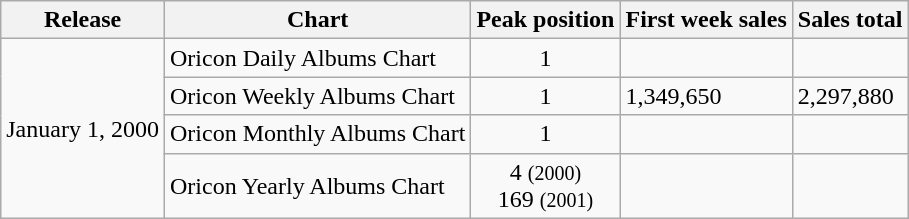<table class="wikitable">
<tr>
<th>Release</th>
<th>Chart</th>
<th>Peak position</th>
<th>First week sales</th>
<th>Sales total</th>
</tr>
<tr>
<td rowspan="4">January 1, 2000</td>
<td>Oricon Daily Albums Chart</td>
<td align="center">1</td>
<td></td>
<td></td>
</tr>
<tr>
<td>Oricon Weekly Albums Chart</td>
<td align="center">1</td>
<td>1,349,650</td>
<td>2,297,880</td>
</tr>
<tr>
<td>Oricon Monthly Albums Chart</td>
<td align="center">1</td>
<td></td>
<td></td>
</tr>
<tr>
<td>Oricon Yearly Albums Chart</td>
<td align="center">4 <small>(2000)</small><br>169 <small>(2001)</small></td>
<td></td>
<td></td>
</tr>
</table>
